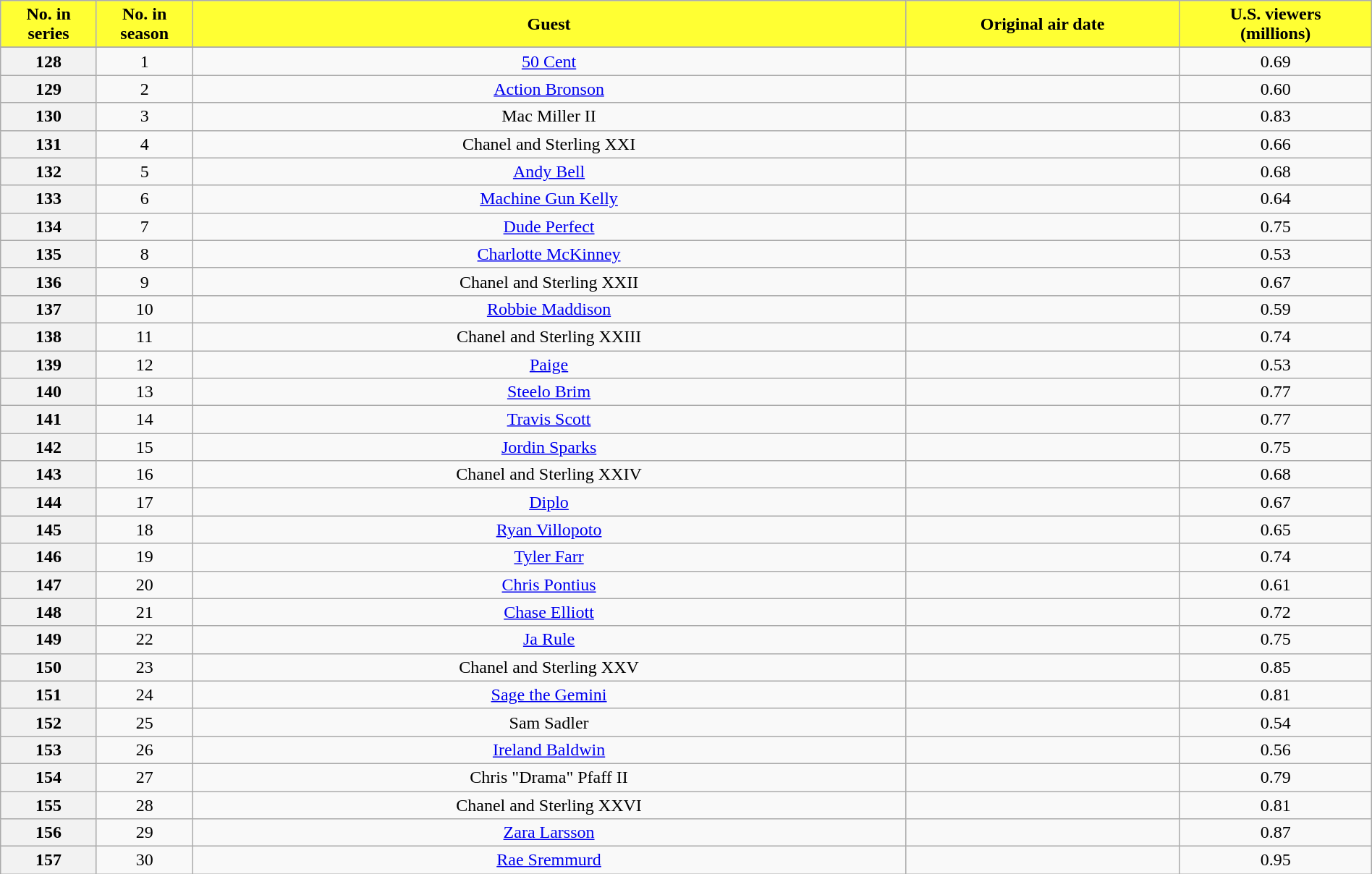<table class="wikitable plainrowheaders" style="width:100%;text-align: center">
<tr>
<th scope="col" style="background-color: #FFFF33; color: black;" width=7%>No. in<br>series</th>
<th scope="col" style="background-color: #FFFF33; color: black;" width=7%>No. in<br>season</th>
<th scope="col" style="background-color: #FFFF33; color: black;">Guest</th>
<th scope="col" style="background-color: #FFFF33; color: black;" width=20%>Original air date</th>
<th scope="col" style="background-color: #FFFF33; color: black;" width=14%>U.S. viewers<br>(millions)</th>
</tr>
<tr>
</tr>
<tr>
<th>128</th>
<td>1</td>
<td><a href='#'>50 Cent</a></td>
<td></td>
<td>0.69</td>
</tr>
<tr>
<th>129</th>
<td>2</td>
<td><a href='#'>Action Bronson</a></td>
<td></td>
<td>0.60</td>
</tr>
<tr>
<th>130</th>
<td>3</td>
<td>Mac Miller II</td>
<td></td>
<td>0.83</td>
</tr>
<tr>
<th>131</th>
<td>4</td>
<td>Chanel and Sterling XXI</td>
<td></td>
<td>0.66</td>
</tr>
<tr>
<th>132</th>
<td>5</td>
<td><a href='#'>Andy Bell</a></td>
<td></td>
<td>0.68</td>
</tr>
<tr>
<th>133</th>
<td>6</td>
<td><a href='#'>Machine Gun Kelly</a></td>
<td></td>
<td>0.64</td>
</tr>
<tr>
<th>134</th>
<td>7</td>
<td><a href='#'>Dude Perfect</a></td>
<td></td>
<td>0.75</td>
</tr>
<tr>
<th>135</th>
<td>8</td>
<td><a href='#'>Charlotte McKinney</a></td>
<td></td>
<td>0.53</td>
</tr>
<tr>
<th>136</th>
<td>9</td>
<td>Chanel and Sterling XXII</td>
<td></td>
<td>0.67</td>
</tr>
<tr>
<th>137</th>
<td>10</td>
<td><a href='#'>Robbie Maddison</a></td>
<td></td>
<td>0.59</td>
</tr>
<tr>
<th>138</th>
<td>11</td>
<td>Chanel and Sterling XXIII</td>
<td></td>
<td>0.74</td>
</tr>
<tr>
<th>139</th>
<td>12</td>
<td><a href='#'>Paige</a></td>
<td></td>
<td>0.53</td>
</tr>
<tr>
<th>140</th>
<td>13</td>
<td><a href='#'>Steelo Brim</a></td>
<td></td>
<td>0.77</td>
</tr>
<tr>
<th>141</th>
<td>14</td>
<td><a href='#'>Travis Scott</a></td>
<td></td>
<td>0.77</td>
</tr>
<tr>
<th>142</th>
<td>15</td>
<td><a href='#'>Jordin Sparks</a></td>
<td></td>
<td>0.75</td>
</tr>
<tr>
<th>143</th>
<td>16</td>
<td>Chanel and Sterling XXIV</td>
<td></td>
<td>0.68</td>
</tr>
<tr>
<th>144</th>
<td>17</td>
<td><a href='#'>Diplo</a></td>
<td></td>
<td>0.67</td>
</tr>
<tr>
<th>145</th>
<td>18</td>
<td><a href='#'>Ryan Villopoto</a></td>
<td></td>
<td>0.65</td>
</tr>
<tr>
<th>146</th>
<td>19</td>
<td><a href='#'>Tyler Farr</a></td>
<td></td>
<td>0.74</td>
</tr>
<tr>
<th>147</th>
<td>20</td>
<td><a href='#'>Chris Pontius</a></td>
<td></td>
<td>0.61</td>
</tr>
<tr>
<th>148</th>
<td>21</td>
<td><a href='#'>Chase Elliott</a></td>
<td></td>
<td>0.72</td>
</tr>
<tr>
<th>149</th>
<td>22</td>
<td><a href='#'>Ja Rule</a></td>
<td></td>
<td>0.75</td>
</tr>
<tr>
<th>150</th>
<td>23</td>
<td>Chanel and Sterling XXV</td>
<td></td>
<td>0.85</td>
</tr>
<tr>
<th>151</th>
<td>24</td>
<td><a href='#'>Sage the Gemini</a></td>
<td></td>
<td>0.81</td>
</tr>
<tr>
<th>152</th>
<td>25</td>
<td>Sam Sadler</td>
<td></td>
<td>0.54</td>
</tr>
<tr>
<th>153</th>
<td>26</td>
<td><a href='#'>Ireland Baldwin</a></td>
<td></td>
<td>0.56</td>
</tr>
<tr>
<th>154</th>
<td>27</td>
<td>Chris "Drama" Pfaff II</td>
<td></td>
<td>0.79</td>
</tr>
<tr>
<th>155</th>
<td>28</td>
<td>Chanel and Sterling XXVI</td>
<td></td>
<td>0.81</td>
</tr>
<tr>
<th>156</th>
<td>29</td>
<td><a href='#'>Zara Larsson</a></td>
<td></td>
<td>0.87</td>
</tr>
<tr>
<th>157</th>
<td>30</td>
<td><a href='#'>Rae Sremmurd</a></td>
<td></td>
<td>0.95</td>
</tr>
</table>
